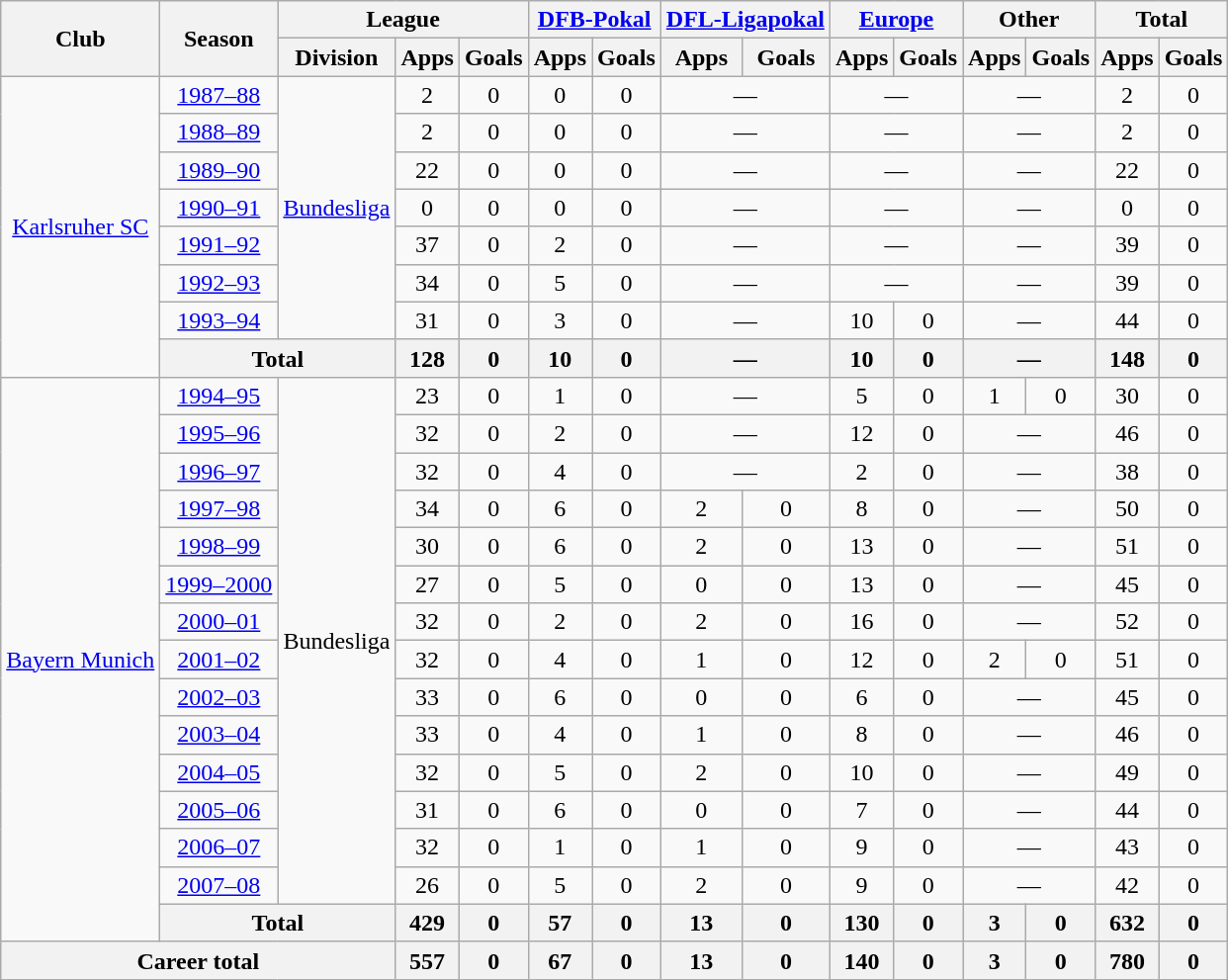<table class="wikitable" style="text-align:center">
<tr>
<th rowspan="2">Club</th>
<th rowspan="2">Season</th>
<th colspan="3">League</th>
<th colspan="2"><a href='#'>DFB-Pokal</a></th>
<th colspan="2"><a href='#'>DFL-Ligapokal</a></th>
<th colspan="2"><a href='#'>Europe</a></th>
<th colspan="2">Other</th>
<th colspan="2">Total</th>
</tr>
<tr>
<th>Division</th>
<th>Apps</th>
<th>Goals</th>
<th>Apps</th>
<th>Goals</th>
<th>Apps</th>
<th>Goals</th>
<th>Apps</th>
<th>Goals</th>
<th>Apps</th>
<th>Goals</th>
<th>Apps</th>
<th>Goals</th>
</tr>
<tr>
<td rowspan="8"><a href='#'>Karlsruher SC</a></td>
<td><a href='#'>1987–88</a></td>
<td rowspan="7"><a href='#'>Bundesliga</a></td>
<td>2</td>
<td>0</td>
<td>0</td>
<td>0</td>
<td colspan="2">—</td>
<td colspan="2">—</td>
<td colspan="2">—</td>
<td>2</td>
<td>0</td>
</tr>
<tr>
<td><a href='#'>1988–89</a></td>
<td>2</td>
<td>0</td>
<td>0</td>
<td>0</td>
<td colspan="2">—</td>
<td colspan="2">—</td>
<td colspan="2">—</td>
<td>2</td>
<td>0</td>
</tr>
<tr>
<td><a href='#'>1989–90</a></td>
<td>22</td>
<td>0</td>
<td>0</td>
<td>0</td>
<td colspan="2">—</td>
<td colspan="2">—</td>
<td colspan="2">—</td>
<td>22</td>
<td>0</td>
</tr>
<tr>
<td><a href='#'>1990–91</a></td>
<td>0</td>
<td>0</td>
<td>0</td>
<td>0</td>
<td colspan="2">—</td>
<td colspan="2">—</td>
<td colspan="2">—</td>
<td>0</td>
<td>0</td>
</tr>
<tr>
<td><a href='#'>1991–92</a></td>
<td>37</td>
<td>0</td>
<td>2</td>
<td>0</td>
<td colspan="2">—</td>
<td colspan="2">—</td>
<td colspan="2">—</td>
<td>39</td>
<td>0</td>
</tr>
<tr>
<td><a href='#'>1992–93</a></td>
<td>34</td>
<td>0</td>
<td>5</td>
<td>0</td>
<td colspan="2">—</td>
<td colspan="2">—</td>
<td colspan="2">—</td>
<td>39</td>
<td>0</td>
</tr>
<tr>
<td><a href='#'>1993–94</a></td>
<td>31</td>
<td>0</td>
<td>3</td>
<td>0</td>
<td colspan="2">—</td>
<td>10</td>
<td>0</td>
<td colspan="2">—</td>
<td>44</td>
<td>0</td>
</tr>
<tr>
<th colspan="2">Total</th>
<th>128</th>
<th>0</th>
<th>10</th>
<th>0</th>
<th colspan="2">—</th>
<th>10</th>
<th>0</th>
<th colspan="2">—</th>
<th>148</th>
<th>0</th>
</tr>
<tr>
<td rowspan="15"><a href='#'>Bayern Munich</a></td>
<td><a href='#'>1994–95</a></td>
<td rowspan="14">Bundesliga</td>
<td>23</td>
<td>0</td>
<td>1</td>
<td>0</td>
<td colspan="2">—</td>
<td>5</td>
<td>0</td>
<td>1</td>
<td>0</td>
<td>30</td>
<td>0</td>
</tr>
<tr>
<td><a href='#'>1995–96</a></td>
<td>32</td>
<td>0</td>
<td>2</td>
<td>0</td>
<td colspan="2">—</td>
<td>12</td>
<td>0</td>
<td colspan="2">—</td>
<td>46</td>
<td>0</td>
</tr>
<tr>
<td><a href='#'>1996–97</a></td>
<td>32</td>
<td>0</td>
<td>4</td>
<td>0</td>
<td colspan="2">—</td>
<td>2</td>
<td>0</td>
<td colspan="2">—</td>
<td>38</td>
<td>0</td>
</tr>
<tr>
<td><a href='#'>1997–98</a></td>
<td>34</td>
<td>0</td>
<td>6</td>
<td>0</td>
<td>2</td>
<td>0</td>
<td>8</td>
<td>0</td>
<td colspan="2">—</td>
<td>50</td>
<td>0</td>
</tr>
<tr>
<td><a href='#'>1998–99</a></td>
<td>30</td>
<td>0</td>
<td>6</td>
<td>0</td>
<td>2</td>
<td>0</td>
<td>13</td>
<td>0</td>
<td colspan="2">—</td>
<td>51</td>
<td>0</td>
</tr>
<tr>
<td><a href='#'>1999–2000</a></td>
<td>27</td>
<td>0</td>
<td>5</td>
<td>0</td>
<td>0</td>
<td>0</td>
<td>13</td>
<td>0</td>
<td colspan="2">—</td>
<td>45</td>
<td>0</td>
</tr>
<tr>
<td><a href='#'>2000–01</a></td>
<td>32</td>
<td>0</td>
<td>2</td>
<td>0</td>
<td>2</td>
<td>0</td>
<td>16</td>
<td>0</td>
<td colspan="2">—</td>
<td>52</td>
<td>0</td>
</tr>
<tr>
<td><a href='#'>2001–02</a></td>
<td>32</td>
<td>0</td>
<td>4</td>
<td>0</td>
<td>1</td>
<td>0</td>
<td>12</td>
<td>0</td>
<td>2</td>
<td>0</td>
<td>51</td>
<td>0</td>
</tr>
<tr>
<td><a href='#'>2002–03</a></td>
<td>33</td>
<td>0</td>
<td>6</td>
<td>0</td>
<td>0</td>
<td>0</td>
<td>6</td>
<td>0</td>
<td colspan="2">—</td>
<td>45</td>
<td>0</td>
</tr>
<tr>
<td><a href='#'>2003–04</a></td>
<td>33</td>
<td>0</td>
<td>4</td>
<td>0</td>
<td>1</td>
<td>0</td>
<td>8</td>
<td>0</td>
<td colspan="2">—</td>
<td>46</td>
<td>0</td>
</tr>
<tr>
<td><a href='#'>2004–05</a></td>
<td>32</td>
<td>0</td>
<td>5</td>
<td>0</td>
<td>2</td>
<td>0</td>
<td>10</td>
<td>0</td>
<td colspan="2">—</td>
<td>49</td>
<td>0</td>
</tr>
<tr>
<td><a href='#'>2005–06</a></td>
<td>31</td>
<td>0</td>
<td>6</td>
<td>0</td>
<td>0</td>
<td>0</td>
<td>7</td>
<td>0</td>
<td colspan="2">—</td>
<td>44</td>
<td>0</td>
</tr>
<tr>
<td><a href='#'>2006–07</a></td>
<td>32</td>
<td>0</td>
<td>1</td>
<td>0</td>
<td>1</td>
<td>0</td>
<td>9</td>
<td>0</td>
<td colspan="2">—</td>
<td>43</td>
<td>0</td>
</tr>
<tr>
<td><a href='#'>2007–08</a></td>
<td>26</td>
<td>0</td>
<td>5</td>
<td>0</td>
<td>2</td>
<td>0</td>
<td>9</td>
<td>0</td>
<td colspan="2">—</td>
<td>42</td>
<td>0</td>
</tr>
<tr>
<th colspan="2">Total</th>
<th>429</th>
<th>0</th>
<th>57</th>
<th>0</th>
<th>13</th>
<th>0</th>
<th>130</th>
<th>0</th>
<th>3</th>
<th>0</th>
<th>632</th>
<th>0</th>
</tr>
<tr>
<th colspan="3">Career total</th>
<th>557</th>
<th>0</th>
<th>67</th>
<th>0</th>
<th>13</th>
<th>0</th>
<th>140</th>
<th>0</th>
<th>3</th>
<th>0</th>
<th>780</th>
<th>0</th>
</tr>
</table>
